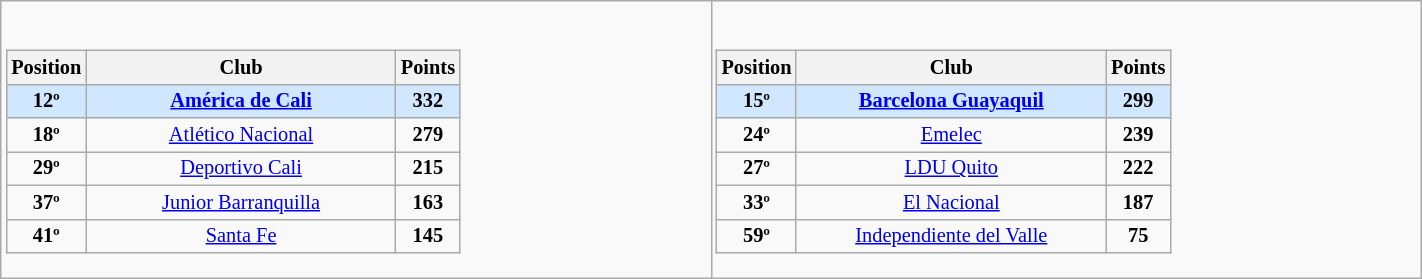<table class="wikitable" style="font-size:85%" width="75%">
<tr>
<td><br><table class="wikitable" style="text-align:center">
<tr>
<th>Position</th>
<th width="200px">Club</th>
<th>Points</th>
</tr>
<tr align="center" style="background:#D0E7FF">
<td style="text-align: center;"><strong>12º</strong></td>
<td><strong><a href='#'>América de Cali</a></strong></td>
<td><strong>332</strong></td>
</tr>
<tr>
<td style="text-align: center;"><strong>18º</strong></td>
<td><a href='#'>Atlético Nacional</a></td>
<td><strong>279</strong></td>
</tr>
<tr>
<td style="text-align: center;"><strong>29º</strong></td>
<td><a href='#'>Deportivo Cali</a></td>
<td><strong>215</strong></td>
</tr>
<tr>
<td style="text-align: center;"><strong>37º</strong></td>
<td><a href='#'>Junior Barranquilla</a></td>
<td><strong>163</strong></td>
</tr>
<tr>
<td style="text-align: center;"><strong>41º</strong></td>
<td><a href='#'>Santa Fe</a></td>
<td><strong>145</strong></td>
</tr>
</table>
</td>
<td><br><table class="wikitable" style="text-align:center">
<tr>
<th>Position</th>
<th width="200px">Club</th>
<th>Points</th>
</tr>
<tr align="center" style="background:#D0E7FF">
<td style="text-align: center;"><strong>15º</strong></td>
<td><strong><a href='#'>Barcelona Guayaquil</a></strong></td>
<td><strong>299</strong></td>
</tr>
<tr>
<td style="text-align: center;"><strong>24º</strong></td>
<td><a href='#'>Emelec</a></td>
<td><strong>239</strong></td>
</tr>
<tr>
<td style="text-align: center;"><strong>27º</strong></td>
<td><a href='#'>LDU Quito</a></td>
<td><strong>222</strong></td>
</tr>
<tr>
<td style="text-align: center;"><strong>33º</strong></td>
<td><a href='#'>El Nacional</a></td>
<td><strong>187</strong></td>
</tr>
<tr>
<td style="text-align: center;"><strong>59º</strong></td>
<td><a href='#'>Independiente del Valle</a></td>
<td><strong>75</strong></td>
</tr>
</table>
</td>
</tr>
</table>
